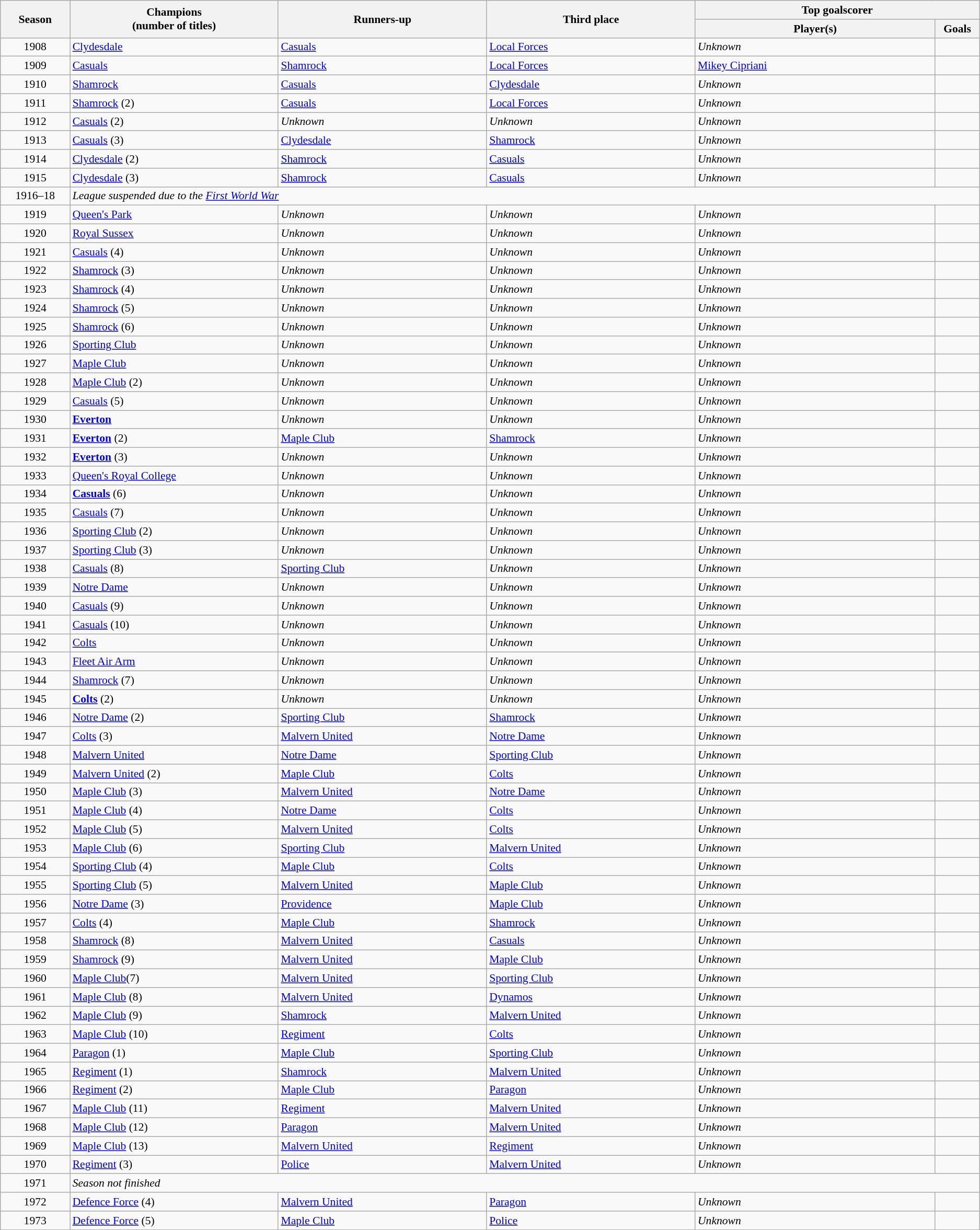<table class="wikitable" style="text-align:left; font-size:90%;">
<tr>
<th rowspan=2 width=5%>Season</th>
<th rowspan=2 width=15%>Champions<br>(number of titles)</th>
<th rowspan=2 width=15%>Runners-up</th>
<th rowspan=2 width=15%>Third place</th>
<th colspan=2 width=20%>Top goalscorer</th>
</tr>
<tr>
<th width=260>Player(s)</th>
<th>Goals</th>
</tr>
<tr>
<td align=center>1908</td>
<td><a href='#'>Clydesdale</a></td>
<td><a href='#'>Casuals</a></td>
<td><a href='#'>Local Forces</a></td>
<td><em>Unknown</em></td>
<td></td>
</tr>
<tr>
<td align=center>1909</td>
<td><a href='#'>Casuals</a></td>
<td><a href='#'>Shamrock</a></td>
<td><a href='#'>Local Forces</a></td>
<td> <a href='#'>Mikey Cipriani</a></td>
<td></td>
</tr>
<tr>
<td align=center>1910</td>
<td><a href='#'>Shamrock</a></td>
<td><a href='#'>Casuals</a></td>
<td><a href='#'>Clydesdale</a></td>
<td><em>Unknown</em></td>
<td></td>
</tr>
<tr>
<td align=center>1911</td>
<td><a href='#'>Shamrock</a> (2)</td>
<td><a href='#'>Casuals</a></td>
<td><a href='#'>Local Forces</a></td>
<td><em>Unknown</em></td>
<td></td>
</tr>
<tr>
<td align=center>1912</td>
<td><a href='#'>Casuals</a> (2)</td>
<td><em>Unknown</em></td>
<td><em>Unknown</em></td>
<td><em>Unknown</em></td>
<td></td>
</tr>
<tr>
<td align=center>1913</td>
<td><a href='#'>Casuals</a> (3)</td>
<td><a href='#'>Clydesdale</a></td>
<td><a href='#'>Shamrock</a></td>
<td><em>Unknown</em></td>
<td></td>
</tr>
<tr>
<td align=center>1914</td>
<td><a href='#'>Clydesdale</a> (2)</td>
<td><a href='#'>Shamrock</a></td>
<td><a href='#'>Casuals</a></td>
<td><em>Unknown</em></td>
<td></td>
</tr>
<tr>
<td align=center>1915</td>
<td><a href='#'>Clydesdale</a> (3)</td>
<td><a href='#'>Shamrock</a></td>
<td><a href='#'>Casuals</a></td>
<td><em>Unknown</em></td>
<td></td>
</tr>
<tr>
<td align=center>1916–18</td>
<td align=left colspan=5><em>League suspended due to the <a href='#'>First World War</a></em></td>
</tr>
<tr>
<td align=center>1919</td>
<td><a href='#'>Queen's Park</a></td>
<td><em>Unknown</em></td>
<td><em>Unknown</em></td>
<td><em>Unknown</em></td>
<td></td>
</tr>
<tr>
<td align=center>1920</td>
<td><a href='#'>Royal Sussex</a></td>
<td><em>Unknown</em></td>
<td><em>Unknown</em></td>
<td><em>Unknown</em></td>
<td></td>
</tr>
<tr>
<td align=center>1921</td>
<td><a href='#'>Casuals</a> (4)</td>
<td><em>Unknown</em></td>
<td><em>Unknown</em></td>
<td><em>Unknown</em></td>
<td></td>
</tr>
<tr>
<td align=center>1922</td>
<td><a href='#'>Shamrock</a> (3)</td>
<td><em>Unknown</em></td>
<td><em>Unknown</em></td>
<td><em>Unknown</em></td>
<td></td>
</tr>
<tr>
<td align=center>1923</td>
<td><a href='#'>Shamrock</a> (4)</td>
<td><em>Unknown</em></td>
<td><em>Unknown</em></td>
<td><em>Unknown</em></td>
<td></td>
</tr>
<tr>
<td align=center>1924</td>
<td><a href='#'>Shamrock</a> (5)</td>
<td><em>Unknown</em></td>
<td><em>Unknown</em></td>
<td><em>Unknown</em></td>
<td></td>
</tr>
<tr>
<td align=center>1925</td>
<td><a href='#'>Shamrock</a> (6)</td>
<td><em>Unknown</em></td>
<td><em>Unknown</em></td>
<td><em>Unknown</em></td>
<td></td>
</tr>
<tr>
<td align=center>1926</td>
<td><a href='#'>Sporting Club</a></td>
<td><em>Unknown</em></td>
<td><em>Unknown</em></td>
<td><em>Unknown</em></td>
<td></td>
</tr>
<tr>
<td align=center>1927</td>
<td><a href='#'>Maple Club</a></td>
<td><em>Unknown</em></td>
<td><em>Unknown</em></td>
<td><em>Unknown</em></td>
<td></td>
</tr>
<tr>
<td align=center>1928</td>
<td><a href='#'>Maple Club</a> (2)</td>
<td><em>Unknown</em></td>
<td><em>Unknown</em></td>
<td><em>Unknown</em></td>
<td></td>
</tr>
<tr>
<td align=center>1929</td>
<td><a href='#'>Casuals</a> (5)</td>
<td><em>Unknown</em></td>
<td><em>Unknown</em></td>
<td><em>Unknown</em></td>
<td></td>
</tr>
<tr>
<td align=center>1930</td>
<td><strong><a href='#'>Everton</a></strong></td>
<td><em>Unknown</em></td>
<td><em>Unknown</em></td>
<td><em>Unknown</em></td>
<td></td>
</tr>
<tr>
<td align=center>1931</td>
<td><strong><a href='#'>Everton</a></strong> (2)</td>
<td><a href='#'>Maple Club</a></td>
<td><a href='#'>Shamrock</a></td>
<td><em>Unknown</em></td>
<td></td>
</tr>
<tr>
<td align=center>1932</td>
<td><strong><a href='#'>Everton</a></strong> (3)</td>
<td><em>Unknown</em></td>
<td><em>Unknown</em></td>
<td><em>Unknown</em></td>
<td></td>
</tr>
<tr>
<td align=center>1933</td>
<td><a href='#'>Queen's Royal College</a></td>
<td><em>Unknown</em></td>
<td><em>Unknown</em></td>
<td><em>Unknown</em></td>
<td></td>
</tr>
<tr>
<td align=center>1934</td>
<td><strong><a href='#'>Casuals</a></strong> (6)</td>
<td><em>Unknown</em></td>
<td><em>Unknown</em></td>
<td><em>Unknown</em></td>
<td></td>
</tr>
<tr>
<td align=center>1935</td>
<td><a href='#'>Casuals</a> (7)</td>
<td><em>Unknown</em></td>
<td><em>Unknown</em></td>
<td><em>Unknown</em></td>
<td></td>
</tr>
<tr>
<td align=center>1936</td>
<td><a href='#'>Sporting Club</a> (2)</td>
<td><em>Unknown</em></td>
<td><em>Unknown</em></td>
<td><em>Unknown</em></td>
<td></td>
</tr>
<tr>
<td align=center>1937</td>
<td><a href='#'>Sporting Club</a> (3)</td>
<td><em>Unknown</em></td>
<td><em>Unknown</em></td>
<td><em>Unknown</em></td>
<td></td>
</tr>
<tr>
<td align=center>1938</td>
<td><a href='#'>Casuals</a> (8)</td>
<td><a href='#'>Sporting Club</a></td>
<td><em>Unknown</em></td>
<td><em>Unknown</em></td>
<td></td>
</tr>
<tr>
<td align=center>1939</td>
<td><a href='#'>Notre Dame</a></td>
<td><em>Unknown</em></td>
<td><em>Unknown</em></td>
<td><em>Unknown</em></td>
<td></td>
</tr>
<tr>
<td align=center>1940</td>
<td><a href='#'>Casuals</a> (9)</td>
<td><em>Unknown</em></td>
<td><em>Unknown</em></td>
<td><em>Unknown</em></td>
<td></td>
</tr>
<tr>
<td align=center>1941</td>
<td><a href='#'>Casuals</a> (10)</td>
<td><em>Unknown</em></td>
<td><em>Unknown</em></td>
<td><em>Unknown</em></td>
<td></td>
</tr>
<tr>
<td align=center>1942</td>
<td><a href='#'>Colts</a></td>
<td><em>Unknown</em></td>
<td><em>Unknown</em></td>
<td><em>Unknown</em></td>
<td></td>
</tr>
<tr>
<td align=center>1943</td>
<td><a href='#'>Fleet Air Arm</a></td>
<td><em>Unknown</em></td>
<td><em>Unknown</em></td>
<td><em>Unknown</em></td>
<td></td>
</tr>
<tr>
<td align=center>1944</td>
<td><a href='#'>Shamrock</a> (7)</td>
<td><em>Unknown</em></td>
<td><em>Unknown</em></td>
<td><em>Unknown</em></td>
<td></td>
</tr>
<tr>
<td align=center>1945</td>
<td><strong><a href='#'>Colts</a></strong> (2)</td>
<td><em>Unknown</em></td>
<td><em>Unknown</em></td>
<td><em>Unknown</em></td>
<td></td>
</tr>
<tr>
<td align=center>1946</td>
<td><a href='#'>Notre Dame</a> (2)</td>
<td><a href='#'>Sporting Club</a></td>
<td><a href='#'>Shamrock</a></td>
<td><em>Unknown</em></td>
<td></td>
</tr>
<tr>
<td align=center>1947</td>
<td><a href='#'>Colts</a> (3)</td>
<td><a href='#'>Malvern United</a></td>
<td><a href='#'>Notre Dame</a></td>
<td><em>Unknown</em></td>
<td></td>
</tr>
<tr>
<td align=center>1948</td>
<td><a href='#'>Malvern United</a></td>
<td><a href='#'>Notre Dame</a></td>
<td><a href='#'>Sporting Club</a></td>
<td><em>Unknown</em></td>
<td></td>
</tr>
<tr>
<td align=center>1949</td>
<td><a href='#'>Malvern United</a> (2)</td>
<td><a href='#'>Maple Club</a></td>
<td><a href='#'>Colts</a></td>
<td><em>Unknown</em></td>
<td></td>
</tr>
<tr>
<td align=center>1950</td>
<td><a href='#'>Maple Club</a> (3)</td>
<td><a href='#'>Malvern United</a></td>
<td><a href='#'>Notre Dame</a></td>
<td><em>Unknown</em></td>
<td></td>
</tr>
<tr>
<td align=center>1951</td>
<td><a href='#'>Maple Club</a> (4)</td>
<td><a href='#'>Notre Dame</a></td>
<td><a href='#'>Colts</a></td>
<td><em>Unknown</em></td>
<td></td>
</tr>
<tr>
<td align=center>1952</td>
<td><a href='#'>Maple Club</a> (5)</td>
<td><a href='#'>Malvern United</a></td>
<td><a href='#'>Colts</a></td>
<td><em>Unknown</em></td>
<td></td>
</tr>
<tr>
<td align=center>1953</td>
<td><a href='#'>Maple Club</a> (6)</td>
<td><a href='#'>Sporting Club</a></td>
<td><a href='#'>Malvern United</a></td>
<td><em>Unknown</em></td>
<td></td>
</tr>
<tr>
<td align=center>1954</td>
<td><a href='#'>Sporting Club</a> (4)</td>
<td><a href='#'>Maple Club</a></td>
<td><a href='#'>Colts</a></td>
<td><em>Unknown</em></td>
<td></td>
</tr>
<tr>
<td align=center>1955</td>
<td><a href='#'>Sporting Club</a> (5)</td>
<td><a href='#'>Malvern United</a></td>
<td><a href='#'>Maple Club</a></td>
<td><em>Unknown</em></td>
<td></td>
</tr>
<tr>
<td align=center>1956</td>
<td><a href='#'>Notre Dame</a> (3)</td>
<td><a href='#'>Providence</a></td>
<td><a href='#'>Maple Club</a></td>
<td><em>Unknown</em></td>
<td></td>
</tr>
<tr>
<td align=center>1957</td>
<td><a href='#'>Colts</a> (4)</td>
<td><a href='#'>Maple Club</a></td>
<td><a href='#'>Shamrock</a></td>
<td><em>Unknown</em></td>
<td></td>
</tr>
<tr>
<td align=center>1958</td>
<td><a href='#'>Shamrock</a> (8)</td>
<td><a href='#'>Malvern United</a></td>
<td><a href='#'>Casuals</a></td>
<td><em>Unknown</em></td>
<td></td>
</tr>
<tr>
<td align=center>1959</td>
<td><a href='#'>Shamrock</a> (9)</td>
<td><a href='#'>Malvern United</a></td>
<td><a href='#'>Maple Club</a></td>
<td><em>Unknown</em></td>
<td></td>
</tr>
<tr>
<td align=center>1960</td>
<td><a href='#'>Maple Club</a>(7)</td>
<td><a href='#'>Malvern United</a></td>
<td><a href='#'>Sporting Club</a></td>
<td><em>Unknown</em></td>
<td></td>
</tr>
<tr>
<td align=center>1961</td>
<td><a href='#'>Maple Club</a> (8)</td>
<td><a href='#'>Malvern United</a></td>
<td><a href='#'>Dynamos</a></td>
<td><em>Unknown</em></td>
<td></td>
</tr>
<tr>
<td align=center>1962</td>
<td><a href='#'>Maple Club</a> (9)</td>
<td><a href='#'>Shamrock</a></td>
<td><a href='#'>Malvern United</a></td>
<td><em>Unknown</em></td>
<td></td>
</tr>
<tr>
<td align=center>1963</td>
<td><a href='#'>Maple Club</a> (10)</td>
<td><a href='#'>Regiment</a></td>
<td><a href='#'>Colts</a></td>
<td><em>Unknown</em></td>
<td></td>
</tr>
<tr>
<td align=center>1964</td>
<td><a href='#'>Paragon</a> (1)</td>
<td><a href='#'>Maple Club</a></td>
<td><a href='#'>Sporting Club</a></td>
<td><em>Unknown</em></td>
<td></td>
</tr>
<tr>
<td align=center>1965</td>
<td><a href='#'>Regiment</a> (1)</td>
<td><a href='#'>Shamrock</a></td>
<td><a href='#'>Malvern United</a></td>
<td><em>Unknown</em></td>
<td></td>
</tr>
<tr>
<td align=center>1966</td>
<td><a href='#'>Regiment</a> (2)</td>
<td><a href='#'>Maple Club</a></td>
<td><a href='#'>Paragon</a></td>
<td><em>Unknown</em></td>
<td></td>
</tr>
<tr>
<td align=center>1967</td>
<td><a href='#'>Maple Club</a> (11)</td>
<td><a href='#'>Regiment</a></td>
<td><a href='#'>Malvern United</a></td>
<td><em>Unknown</em></td>
<td></td>
</tr>
<tr>
<td align=center>1968</td>
<td><a href='#'>Maple Club</a> (12)</td>
<td><a href='#'>Paragon</a></td>
<td><a href='#'>Malvern United</a></td>
<td><em>Unknown</em></td>
<td></td>
</tr>
<tr>
<td align=center>1969</td>
<td><a href='#'>Maple Club</a> (13)</td>
<td><a href='#'>Malvern United</a></td>
<td><a href='#'>Regiment</a></td>
<td><em>Unknown</em></td>
<td></td>
</tr>
<tr>
<td align=center>1970</td>
<td><a href='#'>Regiment</a> (3)</td>
<td><a href='#'>Police</a></td>
<td><a href='#'>Malvern United</a></td>
<td><em>Unknown</em></td>
<td></td>
</tr>
<tr>
<td align=center>1971</td>
<td align=left colspan=5><em>Season not finished</em></td>
</tr>
<tr>
<td align=center>1972</td>
<td><a href='#'>Defence Force</a> (4)</td>
<td><a href='#'>Malvern United</a></td>
<td><a href='#'>Paragon</a></td>
<td><em>Unknown</em></td>
<td></td>
</tr>
<tr>
<td align=center>1973</td>
<td><a href='#'>Defence Force</a> (5)</td>
<td><a href='#'>Maple Club</a></td>
<td><a href='#'>Police</a></td>
<td><em>Unknown</em></td>
<td></td>
</tr>
</table>
